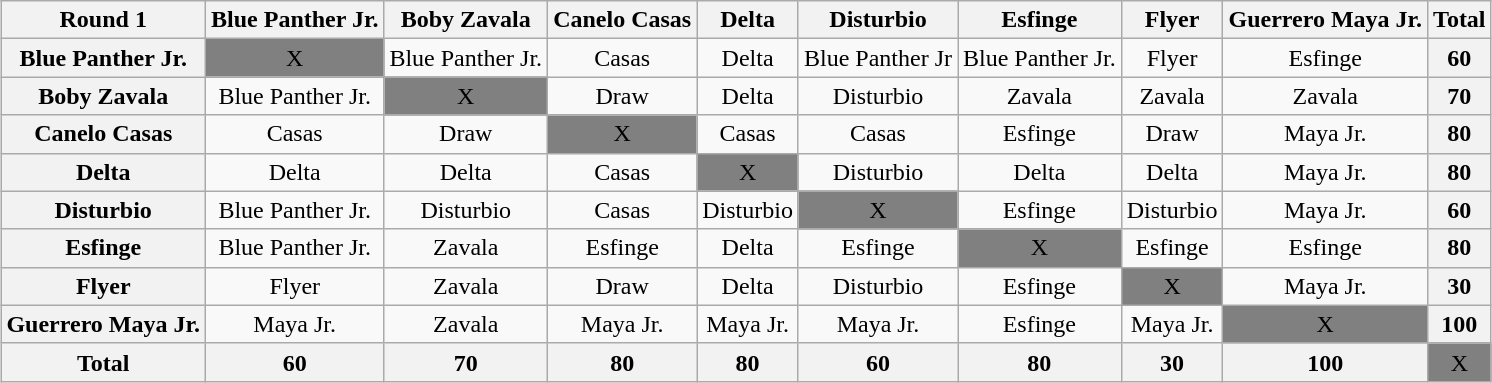<table class="wikitable" style="margin:1em auto; text-align:center;">
<tr>
<th>Round 1</th>
<th>Blue Panther Jr.</th>
<th>Boby Zavala</th>
<th>Canelo Casas</th>
<th>Delta</th>
<th>Disturbio</th>
<th>Esfinge</th>
<th>Flyer</th>
<th>Guerrero Maya Jr.</th>
<th>Total</th>
</tr>
<tr>
<th>Blue Panther Jr.</th>
<td bgcolor=Grey>X</td>
<td>Blue Panther Jr.</td>
<td>Casas</td>
<td>Delta</td>
<td>Blue Panther Jr</td>
<td>Blue Panther Jr.</td>
<td>Flyer</td>
<td>Esfinge</td>
<th>60</th>
</tr>
<tr>
<th>Boby Zavala</th>
<td>Blue Panther Jr.</td>
<td bgcolor=Grey>X</td>
<td>Draw</td>
<td>Delta</td>
<td>Disturbio</td>
<td>Zavala</td>
<td>Zavala</td>
<td>Zavala</td>
<th>70</th>
</tr>
<tr>
<th>Canelo Casas</th>
<td>Casas</td>
<td>Draw</td>
<td bgcolor=Grey>X</td>
<td>Casas</td>
<td>Casas</td>
<td>Esfinge</td>
<td>Draw</td>
<td>Maya Jr.</td>
<th>80</th>
</tr>
<tr>
<th>Delta</th>
<td>Delta</td>
<td>Delta</td>
<td>Casas</td>
<td bgcolor=Grey>X</td>
<td>Disturbio</td>
<td>Delta</td>
<td>Delta</td>
<td>Maya Jr.</td>
<th>80</th>
</tr>
<tr>
<th>Disturbio</th>
<td>Blue Panther Jr.</td>
<td>Disturbio</td>
<td>Casas</td>
<td>Disturbio</td>
<td bgcolor=Grey>X</td>
<td>Esfinge</td>
<td>Disturbio</td>
<td>Maya Jr.</td>
<th>60</th>
</tr>
<tr>
<th>Esfinge</th>
<td>Blue Panther Jr.</td>
<td>Zavala</td>
<td>Esfinge</td>
<td>Delta</td>
<td>Esfinge</td>
<td bgcolor=Grey>X</td>
<td>Esfinge</td>
<td>Esfinge</td>
<th>80</th>
</tr>
<tr>
<th>Flyer</th>
<td>Flyer</td>
<td>Zavala</td>
<td>Draw</td>
<td>Delta</td>
<td>Disturbio</td>
<td>Esfinge</td>
<td bgcolor=Grey>X</td>
<td>Maya Jr.</td>
<th>30</th>
</tr>
<tr>
<th>Guerrero Maya Jr.</th>
<td>Maya Jr.</td>
<td>Zavala</td>
<td>Maya Jr.</td>
<td>Maya Jr.</td>
<td>Maya Jr.</td>
<td>Esfinge</td>
<td>Maya Jr.</td>
<td bgcolor=Grey>X</td>
<th>100</th>
</tr>
<tr>
<th>Total</th>
<th>60</th>
<th>70</th>
<th>80</th>
<th>80</th>
<th>60</th>
<th>80</th>
<th>30</th>
<th>100</th>
<td bgcolor=Grey>X</td>
</tr>
</table>
